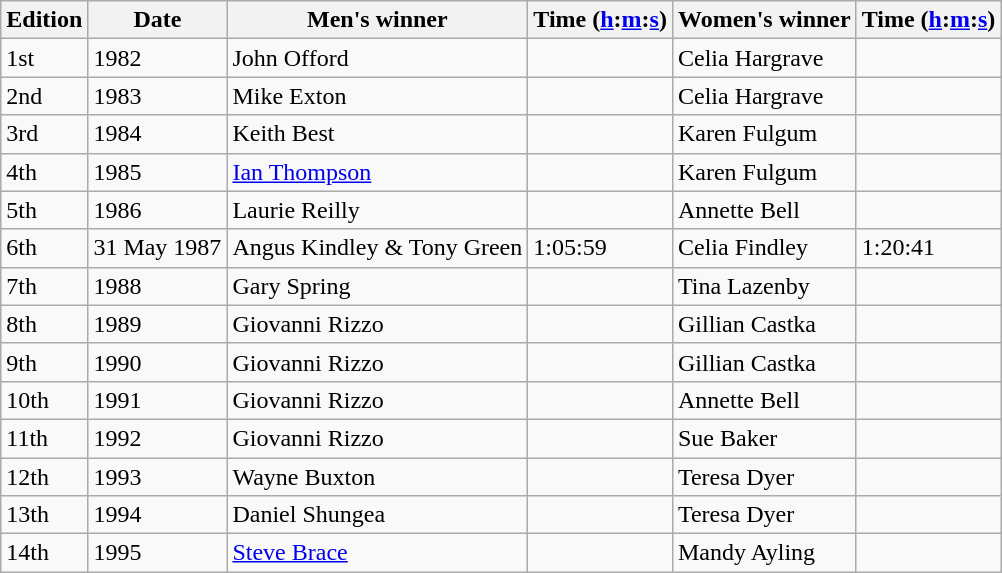<table class="wikitable sortable">
<tr>
<th class="unsortable">Edition</th>
<th>Date</th>
<th>Men's winner</th>
<th>Time (<a href='#'>h</a>:<a href='#'>m</a>:<a href='#'>s</a>)</th>
<th>Women's winner</th>
<th>Time  (<a href='#'>h</a>:<a href='#'>m</a>:<a href='#'>s</a>)</th>
</tr>
<tr>
<td>1st</td>
<td>1982</td>
<td>John Offord</td>
<td></td>
<td>Celia Hargrave</td>
<td></td>
</tr>
<tr>
<td>2nd</td>
<td>1983</td>
<td>Mike Exton</td>
<td></td>
<td>Celia Hargrave</td>
<td></td>
</tr>
<tr>
<td>3rd</td>
<td>1984</td>
<td>Keith Best</td>
<td></td>
<td>Karen Fulgum</td>
<td></td>
</tr>
<tr>
<td>4th</td>
<td>1985</td>
<td><a href='#'>Ian Thompson</a></td>
<td></td>
<td>Karen Fulgum</td>
<td></td>
</tr>
<tr>
<td>5th</td>
<td>1986</td>
<td>Laurie Reilly</td>
<td></td>
<td>Annette Bell</td>
<td></td>
</tr>
<tr>
<td>6th</td>
<td>31 May 1987</td>
<td>Angus Kindley & Tony Green</td>
<td>1:05:59</td>
<td>Celia Findley</td>
<td>1:20:41 </td>
</tr>
<tr>
<td>7th</td>
<td>1988</td>
<td>Gary Spring</td>
<td></td>
<td>Tina Lazenby</td>
<td></td>
</tr>
<tr>
<td>8th</td>
<td>1989</td>
<td>Giovanni Rizzo</td>
<td></td>
<td>Gillian Castka</td>
<td></td>
</tr>
<tr>
<td>9th</td>
<td>1990</td>
<td>Giovanni Rizzo</td>
<td></td>
<td>Gillian Castka</td>
<td></td>
</tr>
<tr>
<td>10th</td>
<td>1991</td>
<td>Giovanni Rizzo</td>
<td></td>
<td>Annette Bell</td>
<td></td>
</tr>
<tr>
<td>11th</td>
<td>1992</td>
<td>Giovanni Rizzo</td>
<td></td>
<td>Sue Baker</td>
<td></td>
</tr>
<tr>
<td>12th</td>
<td>1993</td>
<td>Wayne Buxton</td>
<td></td>
<td>Teresa Dyer</td>
<td></td>
</tr>
<tr>
<td>13th</td>
<td>1994</td>
<td>Daniel Shungea</td>
<td></td>
<td>Teresa Dyer</td>
<td></td>
</tr>
<tr>
<td>14th</td>
<td>1995</td>
<td><a href='#'>Steve Brace</a></td>
<td></td>
<td>Mandy Ayling</td>
<td></td>
</tr>
</table>
